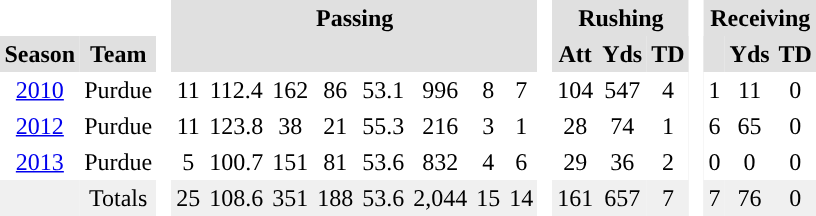<table border="0" cellpadding="3" cellspacing="0" style="text-align:center">
<tr style="background:#e0e0e0;">
<th colspan="2" style="background:White;"> </th>
<th rowspan="99" style="background:White;"> </th>
<th colspan="8">Passing</th>
<th rowspan="99" style="background:White;"> </th>
<th colspan="3">Rushing</th>
<th rowspan="99" style="background:White;"> </th>
<th colspan="3">Receiving</th>
</tr>
<tr style="background:#e0e0e0;">
<th>Season</th>
<th>Team</th>
<th></th>
<th></th>
<th></th>
<th></th>
<th></th>
<th></th>
<th></th>
<th></th>
<th align="center">Att</th>
<th>Yds</th>
<th>TD</th>
<th align="center"></th>
<th>Yds</th>
<th>TD</th>
</tr>
<tr>
<td><a href='#'>2010</a></td>
<td>Purdue</td>
<td>11</td>
<td>112.4</td>
<td>162</td>
<td>86</td>
<td>53.1</td>
<td>996</td>
<td>8</td>
<td>7</td>
<td>104</td>
<td>547</td>
<td>4</td>
<td>1</td>
<td>11</td>
<td>0</td>
</tr>
<tr>
<td><a href='#'>2012</a></td>
<td>Purdue</td>
<td>11</td>
<td>123.8</td>
<td>38</td>
<td>21</td>
<td>55.3</td>
<td>216</td>
<td>3</td>
<td>1</td>
<td>28</td>
<td>74</td>
<td>1</td>
<td>6</td>
<td>65</td>
<td>0</td>
</tr>
<tr>
<td><a href='#'>2013</a></td>
<td>Purdue</td>
<td>5</td>
<td>100.7</td>
<td>151</td>
<td>81</td>
<td>53.6</td>
<td>832</td>
<td>4</td>
<td>6</td>
<td>29</td>
<td>36</td>
<td>2</td>
<td>0</td>
<td>0</td>
<td>0</td>
</tr>
<tr style="background:#f0f0f0;">
<td></td>
<td>Totals</td>
<td>25</td>
<td>108.6</td>
<td>351</td>
<td>188</td>
<td>53.6</td>
<td>2,044</td>
<td>15</td>
<td>14</td>
<td>161</td>
<td>657</td>
<td>7</td>
<td>7</td>
<td>76</td>
<td>0</td>
</tr>
<tr>
</tr>
</table>
